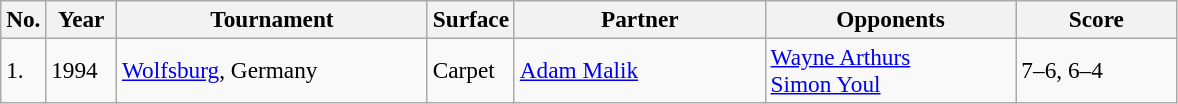<table class="sortable wikitable" style=font-size:97%>
<tr>
<th style="width:20px" class="unsortable">No.</th>
<th style="width:40px">Year</th>
<th style="width:200px">Tournament</th>
<th style="width:50px">Surface</th>
<th style="width:160px">Partner</th>
<th style="width:160px">Opponents</th>
<th style="width:100px" class="unsortable">Score</th>
</tr>
<tr>
<td>1.</td>
<td>1994</td>
<td><a href='#'>Wolfsburg</a>, Germany</td>
<td>Carpet</td>
<td> <a href='#'>Adam Malik</a></td>
<td> <a href='#'>Wayne Arthurs</a><br> <a href='#'>Simon Youl</a></td>
<td>7–6, 6–4</td>
</tr>
</table>
